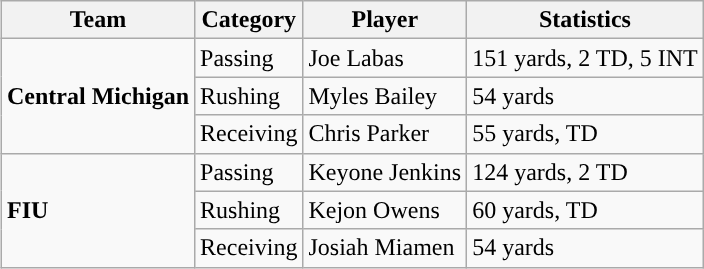<table class="wikitable" style="float: right;">
<tr>
<th>Team</th>
<th>Category</th>
<th>Player</th>
<th>Statistics</th>
</tr>
<tr>
<td rowspan=3><strong>Central Michigan</strong></td>
<td>Passing</td>
<td>Joe Labas</td>
<td>151 yards, 2 TD, 5 INT</td>
</tr>
<tr>
<td>Rushing</td>
<td>Myles Bailey</td>
<td>54 yards</td>
</tr>
<tr>
<td>Receiving</td>
<td>Chris Parker</td>
<td>55 yards, TD</td>
</tr>
<tr>
<td rowspan=3><strong>FIU</strong></td>
<td>Passing</td>
<td>Keyone Jenkins</td>
<td>124 yards, 2 TD</td>
</tr>
<tr>
<td>Rushing</td>
<td>Kejon Owens</td>
<td>60 yards, TD</td>
</tr>
<tr>
<td>Receiving</td>
<td>Josiah Miamen</td>
<td>54 yards</td>
</tr>
</table>
